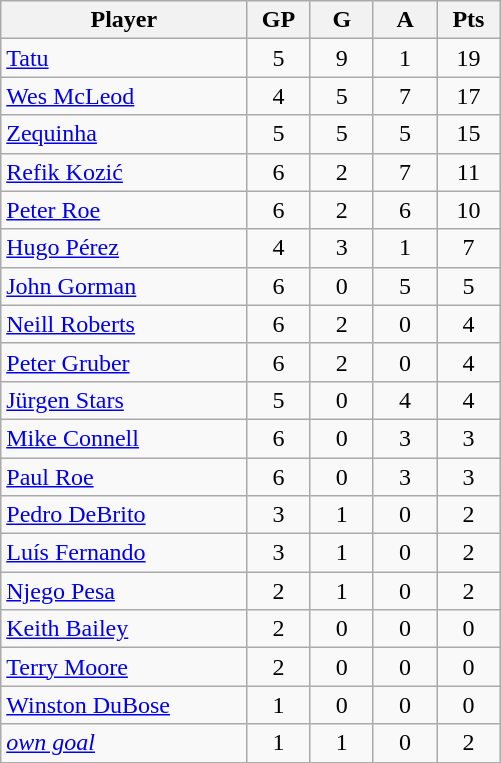<table class="wikitable">
<tr>
<th style="width:35%;">Player</th>
<th style="width:9%;">GP</th>
<th style="width:9%;">G</th>
<th style="width:9%;">A</th>
<th style="width:9%;">Pts</th>
</tr>
<tr align=center>
<td align=left><a href='#'>Tatu</a></td>
<td>5</td>
<td>9</td>
<td>1</td>
<td>19</td>
</tr>
<tr align=center>
<td align=left><a href='#'>Wes McLeod</a></td>
<td>4</td>
<td>5</td>
<td>7</td>
<td>17</td>
</tr>
<tr align=center>
<td align=left><a href='#'>Zequinha</a></td>
<td>5</td>
<td>5</td>
<td>5</td>
<td>15</td>
</tr>
<tr align=center>
<td align=left><a href='#'>Refik Kozić</a></td>
<td>6</td>
<td>2</td>
<td>7</td>
<td>11</td>
</tr>
<tr align=center>
<td align=left><a href='#'>Peter Roe</a></td>
<td>6</td>
<td>2</td>
<td>6</td>
<td>10</td>
</tr>
<tr align=center>
<td align=left><a href='#'>Hugo Pérez</a></td>
<td>4</td>
<td>3</td>
<td>1</td>
<td>7</td>
</tr>
<tr align=center>
<td align=left><a href='#'>John Gorman</a></td>
<td>6</td>
<td>0</td>
<td>5</td>
<td>5</td>
</tr>
<tr align=center>
<td align=left><a href='#'>Neill Roberts</a></td>
<td>6</td>
<td>2</td>
<td>0</td>
<td>4</td>
</tr>
<tr align=center>
<td align=left><a href='#'>Peter Gruber</a></td>
<td>6</td>
<td>2</td>
<td>0</td>
<td>4</td>
</tr>
<tr align=center>
<td align=left><a href='#'>Jürgen Stars</a></td>
<td>5</td>
<td>0</td>
<td>4</td>
<td>4</td>
</tr>
<tr align=center>
<td align=left><a href='#'>Mike Connell</a></td>
<td>6</td>
<td>0</td>
<td>3</td>
<td>3</td>
</tr>
<tr align=center>
<td align=left><a href='#'>Paul Roe</a></td>
<td>6</td>
<td>0</td>
<td>3</td>
<td>3</td>
</tr>
<tr align=center>
<td align=left><a href='#'>Pedro DeBrito</a></td>
<td>3</td>
<td>1</td>
<td>0</td>
<td>2</td>
</tr>
<tr align=center>
<td align=left><a href='#'>Luís Fernando</a></td>
<td>3</td>
<td>1</td>
<td>0</td>
<td>2</td>
</tr>
<tr align=center>
<td align=left><a href='#'>Njego Pesa</a></td>
<td>2</td>
<td>1</td>
<td>0</td>
<td>2</td>
</tr>
<tr align=center>
<td align=left><a href='#'>Keith Bailey</a></td>
<td>2</td>
<td>0</td>
<td>0</td>
<td>0</td>
</tr>
<tr align=center>
<td align=left><a href='#'>Terry Moore</a></td>
<td>2</td>
<td>0</td>
<td>0</td>
<td>0</td>
</tr>
<tr align=center>
<td align=left><a href='#'>Winston DuBose</a></td>
<td>1</td>
<td>0</td>
<td>0</td>
<td>0</td>
</tr>
<tr align=center>
<td align=left><em><a href='#'>own goal</a></em></td>
<td>1</td>
<td>1</td>
<td>0</td>
<td>2</td>
</tr>
</table>
